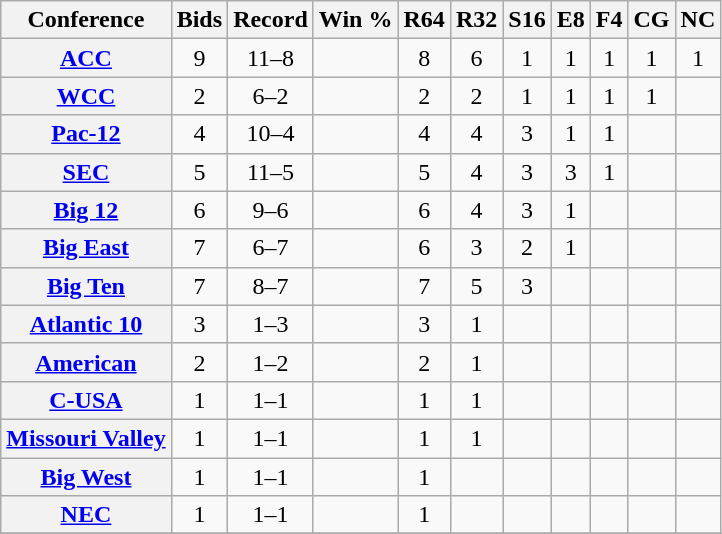<table class="wikitable sortable plainrowheaders" style="text-align:center;">
<tr>
<th scope="col">Conference</th>
<th scope="col">Bids</th>
<th scope="col">Record</th>
<th scope="col">Win %</th>
<th scope="col">R64</th>
<th scope="col">R32</th>
<th scope="col">S16</th>
<th scope="col">E8</th>
<th scope="col">F4</th>
<th scope="col">CG</th>
<th scope="col">NC</th>
</tr>
<tr>
<th scope="row"><a href='#'>ACC</a></th>
<td>9</td>
<td>11–8</td>
<td></td>
<td>8</td>
<td>6</td>
<td>1</td>
<td>1</td>
<td>1</td>
<td>1</td>
<td>1</td>
</tr>
<tr>
<th scope="row"><a href='#'>WCC</a></th>
<td>2</td>
<td>6–2</td>
<td></td>
<td>2</td>
<td>2</td>
<td>1</td>
<td>1</td>
<td>1</td>
<td>1</td>
<td></td>
</tr>
<tr>
<th scope="row"><a href='#'>Pac-12</a></th>
<td>4</td>
<td>10–4</td>
<td></td>
<td>4</td>
<td>4</td>
<td>3</td>
<td>1</td>
<td>1</td>
<td></td>
<td></td>
</tr>
<tr>
<th scope="row"><a href='#'>SEC</a></th>
<td>5</td>
<td>11–5</td>
<td></td>
<td>5</td>
<td>4</td>
<td>3</td>
<td>3</td>
<td>1</td>
<td></td>
<td></td>
</tr>
<tr>
<th scope="row"><a href='#'>Big 12</a></th>
<td>6</td>
<td>9–6</td>
<td></td>
<td>6</td>
<td>4</td>
<td>3</td>
<td>1</td>
<td></td>
<td></td>
<td></td>
</tr>
<tr>
<th scope="row"><a href='#'>Big East</a></th>
<td>7</td>
<td>6–7</td>
<td></td>
<td>6</td>
<td>3</td>
<td>2</td>
<td>1</td>
<td></td>
<td></td>
<td></td>
</tr>
<tr>
<th scope="row"><a href='#'>Big Ten</a></th>
<td>7</td>
<td>8–7</td>
<td></td>
<td>7</td>
<td>5</td>
<td>3</td>
<td></td>
<td></td>
<td></td>
<td></td>
</tr>
<tr>
<th scope="row"><a href='#'>Atlantic 10</a></th>
<td>3</td>
<td>1–3</td>
<td></td>
<td>3</td>
<td>1</td>
<td></td>
<td></td>
<td></td>
<td></td>
<td></td>
</tr>
<tr>
<th scope="row"><a href='#'>American</a></th>
<td>2</td>
<td>1–2</td>
<td></td>
<td>2</td>
<td>1</td>
<td></td>
<td></td>
<td></td>
<td></td>
<td></td>
</tr>
<tr>
<th scope="row"><a href='#'>C-USA</a></th>
<td>1</td>
<td>1–1</td>
<td></td>
<td>1</td>
<td>1</td>
<td></td>
<td></td>
<td></td>
<td></td>
<td></td>
</tr>
<tr>
<th scope="row"><a href='#'>Missouri Valley</a></th>
<td>1</td>
<td>1–1</td>
<td></td>
<td>1</td>
<td>1</td>
<td></td>
<td></td>
<td></td>
<td></td>
<td></td>
</tr>
<tr>
<th scope="row"><a href='#'>Big West</a></th>
<td>1</td>
<td>1–1</td>
<td></td>
<td>1</td>
<td></td>
<td></td>
<td></td>
<td></td>
<td></td>
<td></td>
</tr>
<tr>
<th scope="row"><a href='#'>NEC</a></th>
<td>1</td>
<td>1–1</td>
<td></td>
<td>1</td>
<td></td>
<td></td>
<td></td>
<td></td>
<td></td>
<td></td>
</tr>
<tr>
</tr>
</table>
